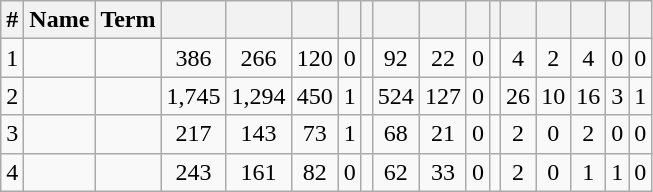<table class="wikitable sortable" style="text-align:center;">
<tr>
<th scope="col">#</th>
<th scope="col">Name</th>
<th scope="col">Term</th>
<th scope="col"></th>
<th scope="col"></th>
<th scope="col"></th>
<th scope="col"></th>
<th scope="col"></th>
<th scope="col"></th>
<th scope="col"></th>
<th scope="col"></th>
<th scope="col"></th>
<th scope="col"></th>
<th scope="col"></th>
<th scope="col"></th>
<th scope="col"></th>
<th scope="col"></th>
</tr>
<tr>
<td scope="row">1</td>
<td></td>
<td></td>
<td>386</td>
<td>266</td>
<td>120</td>
<td>0</td>
<td></td>
<td>92</td>
<td>22</td>
<td>0</td>
<td></td>
<td>4</td>
<td>2</td>
<td>4</td>
<td>0</td>
<td>0</td>
</tr>
<tr>
<td scope="row">2</td>
<td></td>
<td></td>
<td>1,745</td>
<td>1,294</td>
<td>450</td>
<td>1</td>
<td></td>
<td>524</td>
<td>127</td>
<td>0</td>
<td></td>
<td>26</td>
<td>10</td>
<td>16</td>
<td>3</td>
<td>1</td>
</tr>
<tr>
<td scope="row">3</td>
<td></td>
<td></td>
<td>217</td>
<td>143</td>
<td>73</td>
<td>1</td>
<td></td>
<td>68</td>
<td>21</td>
<td>0</td>
<td></td>
<td>2</td>
<td>0</td>
<td>2</td>
<td>0</td>
<td>0</td>
</tr>
<tr>
<td scope="row">4</td>
<td></td>
<td></td>
<td>243</td>
<td>161</td>
<td>82</td>
<td>0</td>
<td></td>
<td>62</td>
<td>33</td>
<td>0</td>
<td></td>
<td>2</td>
<td>0</td>
<td>1</td>
<td>1</td>
<td>0</td>
</tr>
</table>
